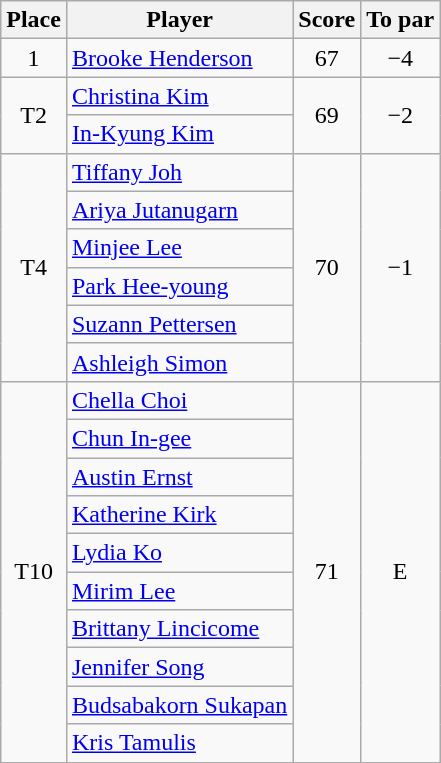<table class="wikitable">
<tr>
<th>Place</th>
<th>Player</th>
<th>Score</th>
<th>To par</th>
</tr>
<tr>
<td align=center>1</td>
<td> <a href='#'>Brooke Henderson</a></td>
<td align=center>67</td>
<td align=center>−4</td>
</tr>
<tr>
<td rowspan=2 align=center>T2</td>
<td> <a href='#'>Christina Kim</a></td>
<td rowspan=2 align=center>69</td>
<td rowspan=2 align=center>−2</td>
</tr>
<tr>
<td> <a href='#'>In-Kyung Kim</a></td>
</tr>
<tr>
<td rowspan=6 align=center>T4</td>
<td> <a href='#'>Tiffany Joh</a></td>
<td rowspan=6 align=center>70</td>
<td rowspan=6 align=center>−1</td>
</tr>
<tr>
<td> <a href='#'>Ariya Jutanugarn</a></td>
</tr>
<tr>
<td> <a href='#'>Minjee Lee</a></td>
</tr>
<tr>
<td> <a href='#'>Park Hee-young</a></td>
</tr>
<tr>
<td> <a href='#'>Suzann Pettersen</a></td>
</tr>
<tr>
<td> <a href='#'>Ashleigh Simon</a></td>
</tr>
<tr>
<td rowspan=10 align=center>T10</td>
<td> <a href='#'>Chella Choi</a></td>
<td rowspan=10 align=center>71</td>
<td rowspan=10 align=center>E</td>
</tr>
<tr>
<td> <a href='#'>Chun In-gee</a></td>
</tr>
<tr>
<td> <a href='#'>Austin Ernst</a></td>
</tr>
<tr>
<td> <a href='#'>Katherine Kirk</a></td>
</tr>
<tr>
<td> <a href='#'>Lydia Ko</a></td>
</tr>
<tr>
<td> <a href='#'>Mirim Lee</a></td>
</tr>
<tr>
<td> <a href='#'>Brittany Lincicome</a></td>
</tr>
<tr>
<td> <a href='#'>Jennifer Song</a></td>
</tr>
<tr>
<td> <a href='#'>Budsabakorn Sukapan</a></td>
</tr>
<tr>
<td> <a href='#'>Kris Tamulis</a></td>
</tr>
</table>
